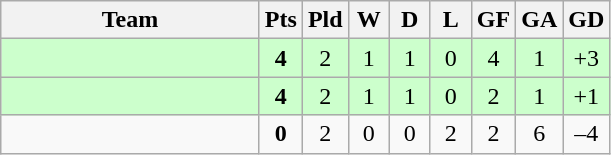<table class=wikitable style="text-align:center">
<tr>
<th width=165>Team</th>
<th width=20>Pts</th>
<th width=20>Pld</th>
<th width=20>W</th>
<th width=20>D</th>
<th width=20>L</th>
<th width=20>GF</th>
<th width=20>GA</th>
<th width=20>GD</th>
</tr>
<tr align=center style="background:#ccffcc;">
<td style="text-align:left;"></td>
<td><strong>4</strong></td>
<td>2</td>
<td>1</td>
<td>1</td>
<td>0</td>
<td>4</td>
<td>1</td>
<td>+3</td>
</tr>
<tr align=center style="background:#ccffcc;">
<td style="text-align:left;"></td>
<td><strong>4</strong></td>
<td>2</td>
<td>1</td>
<td>1</td>
<td>0</td>
<td>2</td>
<td>1</td>
<td>+1</td>
</tr>
<tr align=center>
<td style="text-align:left;"></td>
<td><strong>0</strong></td>
<td>2</td>
<td>0</td>
<td>0</td>
<td>2</td>
<td>2</td>
<td>6</td>
<td>–4</td>
</tr>
</table>
